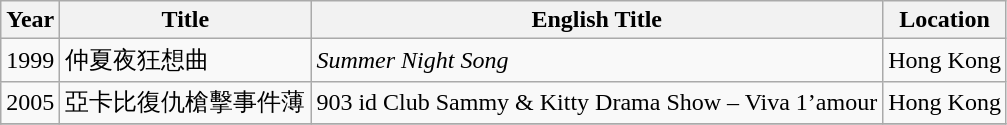<table class="wikitable">
<tr>
<th>Year</th>
<th>Title</th>
<th>English Title</th>
<th>Location</th>
</tr>
<tr>
<td>1999</td>
<td>仲夏夜狂想曲</td>
<td><em>Summer Night Song</em></td>
<td>Hong Kong</td>
</tr>
<tr>
<td>2005</td>
<td>亞卡比復仇槍擊事件薄</td>
<td>903 id Club Sammy & Kitty Drama Show – Viva 1’amour</td>
<td>Hong Kong</td>
</tr>
<tr>
</tr>
</table>
